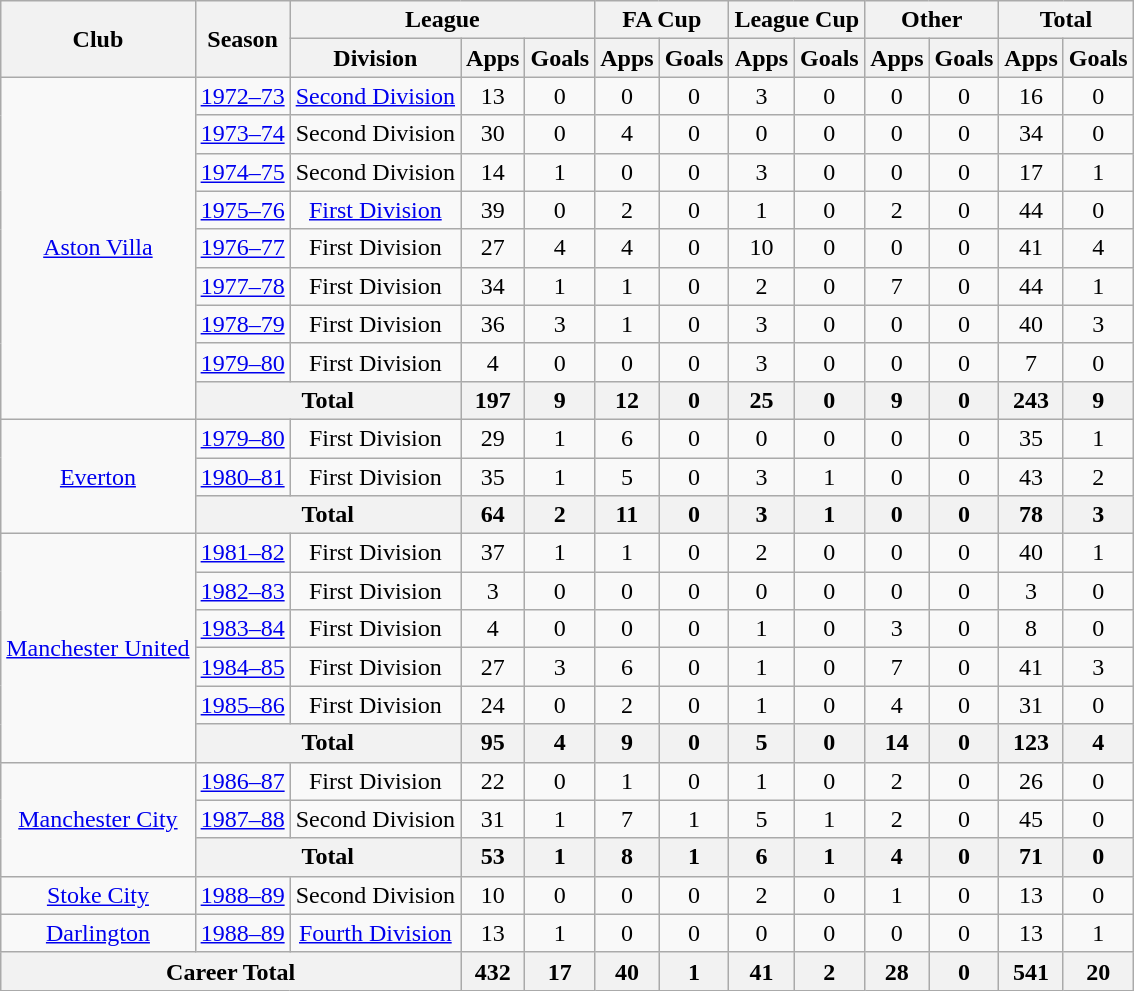<table class="wikitable" style="text-align: center;">
<tr>
<th rowspan="2">Club</th>
<th rowspan="2">Season</th>
<th colspan="3">League</th>
<th colspan="2">FA Cup</th>
<th colspan="2">League Cup</th>
<th colspan="2">Other</th>
<th colspan="2">Total</th>
</tr>
<tr>
<th>Division</th>
<th>Apps</th>
<th>Goals</th>
<th>Apps</th>
<th>Goals</th>
<th>Apps</th>
<th>Goals</th>
<th>Apps</th>
<th>Goals</th>
<th>Apps</th>
<th>Goals</th>
</tr>
<tr>
<td rowspan="9"><a href='#'>Aston Villa</a></td>
<td><a href='#'>1972–73</a></td>
<td><a href='#'>Second Division</a></td>
<td>13</td>
<td>0</td>
<td>0</td>
<td>0</td>
<td>3</td>
<td>0</td>
<td>0</td>
<td>0</td>
<td>16</td>
<td>0</td>
</tr>
<tr>
<td><a href='#'>1973–74</a></td>
<td>Second Division</td>
<td>30</td>
<td>0</td>
<td>4</td>
<td>0</td>
<td>0</td>
<td>0</td>
<td>0</td>
<td>0</td>
<td>34</td>
<td>0</td>
</tr>
<tr>
<td><a href='#'>1974–75</a></td>
<td>Second Division</td>
<td>14</td>
<td>1</td>
<td>0</td>
<td>0</td>
<td>3</td>
<td>0</td>
<td>0</td>
<td>0</td>
<td>17</td>
<td>1</td>
</tr>
<tr>
<td><a href='#'>1975–76</a></td>
<td><a href='#'>First Division</a></td>
<td>39</td>
<td>0</td>
<td>2</td>
<td>0</td>
<td>1</td>
<td>0</td>
<td>2</td>
<td>0</td>
<td>44</td>
<td>0</td>
</tr>
<tr>
<td><a href='#'>1976–77</a></td>
<td>First Division</td>
<td>27</td>
<td>4</td>
<td>4</td>
<td>0</td>
<td>10</td>
<td>0</td>
<td>0</td>
<td>0</td>
<td>41</td>
<td>4</td>
</tr>
<tr>
<td><a href='#'>1977–78</a></td>
<td>First Division</td>
<td>34</td>
<td>1</td>
<td>1</td>
<td>0</td>
<td>2</td>
<td>0</td>
<td>7</td>
<td>0</td>
<td>44</td>
<td>1</td>
</tr>
<tr>
<td><a href='#'>1978–79</a></td>
<td>First Division</td>
<td>36</td>
<td>3</td>
<td>1</td>
<td>0</td>
<td>3</td>
<td>0</td>
<td>0</td>
<td>0</td>
<td>40</td>
<td>3</td>
</tr>
<tr>
<td><a href='#'>1979–80</a></td>
<td>First Division</td>
<td>4</td>
<td>0</td>
<td>0</td>
<td>0</td>
<td>3</td>
<td>0</td>
<td>0</td>
<td>0</td>
<td>7</td>
<td>0</td>
</tr>
<tr>
<th colspan="2">Total</th>
<th>197</th>
<th>9</th>
<th>12</th>
<th>0</th>
<th>25</th>
<th>0</th>
<th>9</th>
<th>0</th>
<th>243</th>
<th>9</th>
</tr>
<tr>
<td rowspan="3"><a href='#'>Everton</a></td>
<td><a href='#'>1979–80</a></td>
<td>First Division</td>
<td>29</td>
<td>1</td>
<td>6</td>
<td>0</td>
<td>0</td>
<td>0</td>
<td>0</td>
<td>0</td>
<td>35</td>
<td>1</td>
</tr>
<tr>
<td><a href='#'>1980–81</a></td>
<td>First Division</td>
<td>35</td>
<td>1</td>
<td>5</td>
<td>0</td>
<td>3</td>
<td>1</td>
<td>0</td>
<td>0</td>
<td>43</td>
<td>2</td>
</tr>
<tr>
<th colspan="2">Total</th>
<th>64</th>
<th>2</th>
<th>11</th>
<th>0</th>
<th>3</th>
<th>1</th>
<th>0</th>
<th>0</th>
<th>78</th>
<th>3</th>
</tr>
<tr>
<td rowspan="6"><a href='#'>Manchester United</a></td>
<td><a href='#'>1981–82</a></td>
<td>First Division</td>
<td>37</td>
<td>1</td>
<td>1</td>
<td>0</td>
<td>2</td>
<td>0</td>
<td>0</td>
<td>0</td>
<td>40</td>
<td>1</td>
</tr>
<tr>
<td><a href='#'>1982–83</a></td>
<td>First Division</td>
<td>3</td>
<td>0</td>
<td>0</td>
<td>0</td>
<td>0</td>
<td>0</td>
<td>0</td>
<td>0</td>
<td>3</td>
<td>0</td>
</tr>
<tr>
<td><a href='#'>1983–84</a></td>
<td>First Division</td>
<td>4</td>
<td>0</td>
<td>0</td>
<td>0</td>
<td>1</td>
<td>0</td>
<td>3</td>
<td>0</td>
<td>8</td>
<td>0</td>
</tr>
<tr>
<td><a href='#'>1984–85</a></td>
<td>First Division</td>
<td>27</td>
<td>3</td>
<td>6</td>
<td>0</td>
<td>1</td>
<td>0</td>
<td>7</td>
<td>0</td>
<td>41</td>
<td>3</td>
</tr>
<tr>
<td><a href='#'>1985–86</a></td>
<td>First Division</td>
<td>24</td>
<td>0</td>
<td>2</td>
<td>0</td>
<td>1</td>
<td>0</td>
<td>4</td>
<td>0</td>
<td>31</td>
<td>0</td>
</tr>
<tr>
<th colspan="2">Total</th>
<th>95</th>
<th>4</th>
<th>9</th>
<th>0</th>
<th>5</th>
<th>0</th>
<th>14</th>
<th>0</th>
<th>123</th>
<th>4</th>
</tr>
<tr>
<td rowspan="3"><a href='#'>Manchester City</a></td>
<td><a href='#'>1986–87</a></td>
<td>First Division</td>
<td>22</td>
<td>0</td>
<td>1</td>
<td>0</td>
<td>1</td>
<td>0</td>
<td>2</td>
<td>0</td>
<td>26</td>
<td>0</td>
</tr>
<tr>
<td><a href='#'>1987–88</a></td>
<td>Second Division</td>
<td>31</td>
<td>1</td>
<td>7</td>
<td>1</td>
<td>5</td>
<td>1</td>
<td>2</td>
<td>0</td>
<td>45</td>
<td>0</td>
</tr>
<tr>
<th colspan="2">Total</th>
<th>53</th>
<th>1</th>
<th>8</th>
<th>1</th>
<th>6</th>
<th>1</th>
<th>4</th>
<th>0</th>
<th>71</th>
<th>0</th>
</tr>
<tr>
<td><a href='#'>Stoke City</a></td>
<td><a href='#'>1988–89</a></td>
<td>Second Division</td>
<td>10</td>
<td>0</td>
<td>0</td>
<td>0</td>
<td>2</td>
<td>0</td>
<td>1</td>
<td>0</td>
<td>13</td>
<td>0</td>
</tr>
<tr>
<td><a href='#'>Darlington</a></td>
<td><a href='#'>1988–89</a></td>
<td><a href='#'>Fourth Division</a></td>
<td>13</td>
<td>1</td>
<td>0</td>
<td>0</td>
<td>0</td>
<td>0</td>
<td>0</td>
<td>0</td>
<td>13</td>
<td>1</td>
</tr>
<tr>
<th colspan="3">Career Total</th>
<th>432</th>
<th>17</th>
<th>40</th>
<th>1</th>
<th>41</th>
<th>2</th>
<th>28</th>
<th>0</th>
<th>541</th>
<th>20</th>
</tr>
</table>
